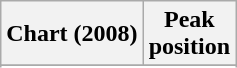<table class="wikitable sortable">
<tr>
<th>Chart (2008)</th>
<th>Peak<br>position</th>
</tr>
<tr>
</tr>
<tr>
</tr>
<tr>
</tr>
<tr>
</tr>
</table>
